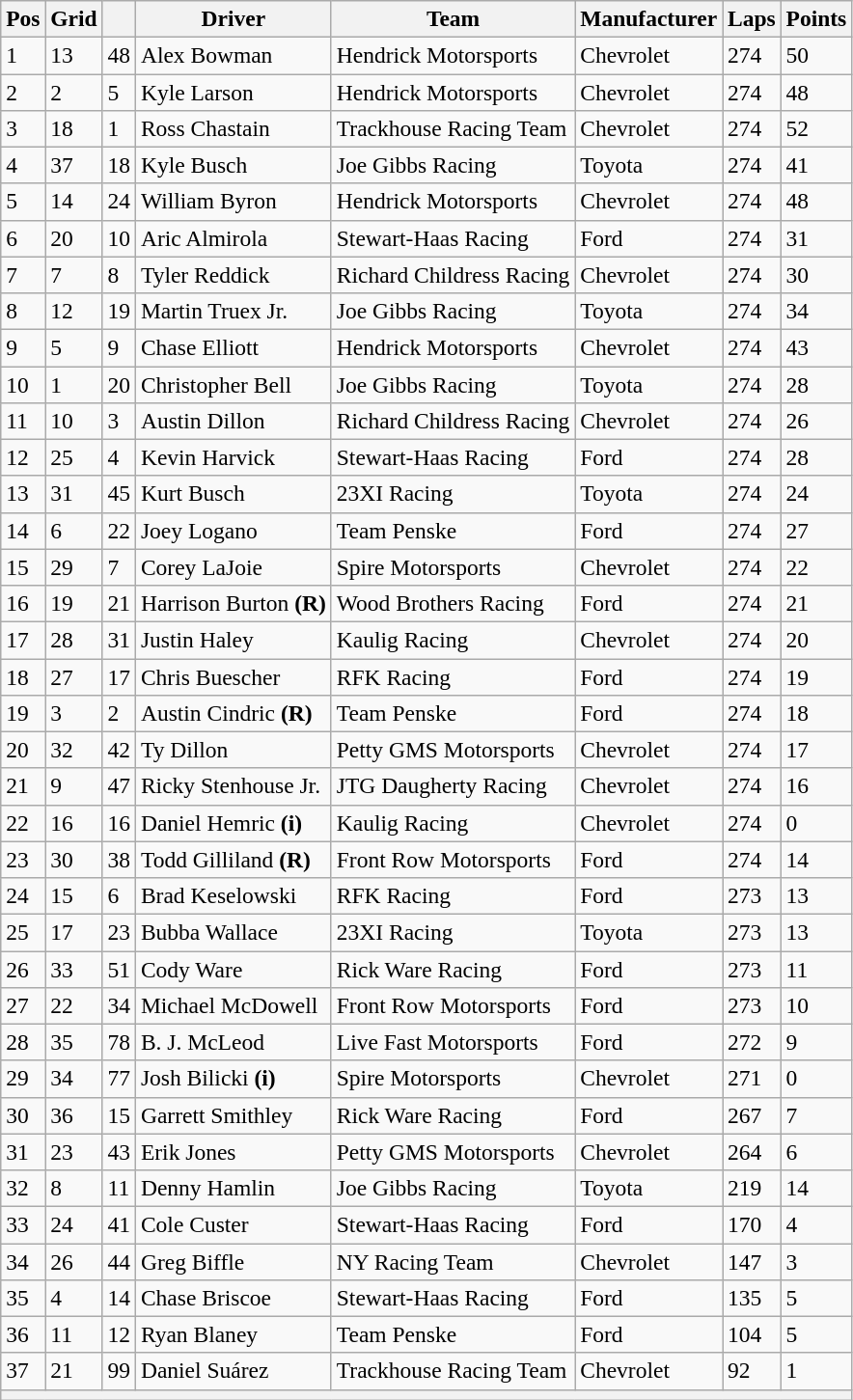<table class="wikitable" style="font-size:98%">
<tr>
<th>Pos</th>
<th>Grid</th>
<th></th>
<th>Driver</th>
<th>Team</th>
<th>Manufacturer</th>
<th>Laps</th>
<th>Points</th>
</tr>
<tr>
<td>1</td>
<td>13</td>
<td>48</td>
<td>Alex Bowman</td>
<td>Hendrick Motorsports</td>
<td>Chevrolet</td>
<td>274</td>
<td>50</td>
</tr>
<tr>
<td>2</td>
<td>2</td>
<td>5</td>
<td>Kyle Larson</td>
<td>Hendrick Motorsports</td>
<td>Chevrolet</td>
<td>274</td>
<td>48</td>
</tr>
<tr>
<td>3</td>
<td>18</td>
<td>1</td>
<td>Ross Chastain</td>
<td>Trackhouse Racing Team</td>
<td>Chevrolet</td>
<td>274</td>
<td>52</td>
</tr>
<tr>
<td>4</td>
<td>37</td>
<td>18</td>
<td>Kyle Busch</td>
<td>Joe Gibbs Racing</td>
<td>Toyota</td>
<td>274</td>
<td>41</td>
</tr>
<tr>
<td>5</td>
<td>14</td>
<td>24</td>
<td>William Byron</td>
<td>Hendrick Motorsports</td>
<td>Chevrolet</td>
<td>274</td>
<td>48</td>
</tr>
<tr>
<td>6</td>
<td>20</td>
<td>10</td>
<td>Aric Almirola</td>
<td>Stewart-Haas Racing</td>
<td>Ford</td>
<td>274</td>
<td>31</td>
</tr>
<tr>
<td>7</td>
<td>7</td>
<td>8</td>
<td>Tyler Reddick</td>
<td>Richard Childress Racing</td>
<td>Chevrolet</td>
<td>274</td>
<td>30</td>
</tr>
<tr>
<td>8</td>
<td>12</td>
<td>19</td>
<td>Martin Truex Jr.</td>
<td>Joe Gibbs Racing</td>
<td>Toyota</td>
<td>274</td>
<td>34</td>
</tr>
<tr>
<td>9</td>
<td>5</td>
<td>9</td>
<td>Chase Elliott</td>
<td>Hendrick Motorsports</td>
<td>Chevrolet</td>
<td>274</td>
<td>43</td>
</tr>
<tr>
<td>10</td>
<td>1</td>
<td>20</td>
<td>Christopher Bell</td>
<td>Joe Gibbs Racing</td>
<td>Toyota</td>
<td>274</td>
<td>28</td>
</tr>
<tr>
<td>11</td>
<td>10</td>
<td>3</td>
<td>Austin Dillon</td>
<td>Richard Childress Racing</td>
<td>Chevrolet</td>
<td>274</td>
<td>26</td>
</tr>
<tr>
<td>12</td>
<td>25</td>
<td>4</td>
<td>Kevin Harvick</td>
<td>Stewart-Haas Racing</td>
<td>Ford</td>
<td>274</td>
<td>28</td>
</tr>
<tr>
<td>13</td>
<td>31</td>
<td>45</td>
<td>Kurt Busch</td>
<td>23XI Racing</td>
<td>Toyota</td>
<td>274</td>
<td>24</td>
</tr>
<tr>
<td>14</td>
<td>6</td>
<td>22</td>
<td>Joey Logano</td>
<td>Team Penske</td>
<td>Ford</td>
<td>274</td>
<td>27</td>
</tr>
<tr>
<td>15</td>
<td>29</td>
<td>7</td>
<td>Corey LaJoie</td>
<td>Spire Motorsports</td>
<td>Chevrolet</td>
<td>274</td>
<td>22</td>
</tr>
<tr>
<td>16</td>
<td>19</td>
<td>21</td>
<td>Harrison Burton <strong>(R)</strong></td>
<td>Wood Brothers Racing</td>
<td>Ford</td>
<td>274</td>
<td>21</td>
</tr>
<tr>
<td>17</td>
<td>28</td>
<td>31</td>
<td>Justin Haley</td>
<td>Kaulig Racing</td>
<td>Chevrolet</td>
<td>274</td>
<td>20</td>
</tr>
<tr>
<td>18</td>
<td>27</td>
<td>17</td>
<td>Chris Buescher</td>
<td>RFK Racing</td>
<td>Ford</td>
<td>274</td>
<td>19</td>
</tr>
<tr>
<td>19</td>
<td>3</td>
<td>2</td>
<td>Austin Cindric <strong>(R)</strong></td>
<td>Team Penske</td>
<td>Ford</td>
<td>274</td>
<td>18</td>
</tr>
<tr>
<td>20</td>
<td>32</td>
<td>42</td>
<td>Ty Dillon</td>
<td>Petty GMS Motorsports</td>
<td>Chevrolet</td>
<td>274</td>
<td>17</td>
</tr>
<tr>
<td>21</td>
<td>9</td>
<td>47</td>
<td>Ricky Stenhouse Jr.</td>
<td>JTG Daugherty Racing</td>
<td>Chevrolet</td>
<td>274</td>
<td>16</td>
</tr>
<tr>
<td>22</td>
<td>16</td>
<td>16</td>
<td>Daniel Hemric <strong>(i)</strong></td>
<td>Kaulig Racing</td>
<td>Chevrolet</td>
<td>274</td>
<td>0</td>
</tr>
<tr>
<td>23</td>
<td>30</td>
<td>38</td>
<td>Todd Gilliland <strong>(R)</strong></td>
<td>Front Row Motorsports</td>
<td>Ford</td>
<td>274</td>
<td>14</td>
</tr>
<tr>
<td>24</td>
<td>15</td>
<td>6</td>
<td>Brad Keselowski</td>
<td>RFK Racing</td>
<td>Ford</td>
<td>273</td>
<td>13</td>
</tr>
<tr>
<td>25</td>
<td>17</td>
<td>23</td>
<td>Bubba Wallace</td>
<td>23XI Racing</td>
<td>Toyota</td>
<td>273</td>
<td>13</td>
</tr>
<tr>
<td>26</td>
<td>33</td>
<td>51</td>
<td>Cody Ware</td>
<td>Rick Ware Racing</td>
<td>Ford</td>
<td>273</td>
<td>11</td>
</tr>
<tr>
<td>27</td>
<td>22</td>
<td>34</td>
<td>Michael McDowell</td>
<td>Front Row Motorsports</td>
<td>Ford</td>
<td>273</td>
<td>10</td>
</tr>
<tr>
<td>28</td>
<td>35</td>
<td>78</td>
<td>B. J. McLeod</td>
<td>Live Fast Motorsports</td>
<td>Ford</td>
<td>272</td>
<td>9</td>
</tr>
<tr>
<td>29</td>
<td>34</td>
<td>77</td>
<td>Josh Bilicki <strong>(i)</strong></td>
<td>Spire Motorsports</td>
<td>Chevrolet</td>
<td>271</td>
<td>0</td>
</tr>
<tr>
<td>30</td>
<td>36</td>
<td>15</td>
<td>Garrett Smithley</td>
<td>Rick Ware Racing</td>
<td>Ford</td>
<td>267</td>
<td>7</td>
</tr>
<tr>
<td>31</td>
<td>23</td>
<td>43</td>
<td>Erik Jones</td>
<td>Petty GMS Motorsports</td>
<td>Chevrolet</td>
<td>264</td>
<td>6</td>
</tr>
<tr>
<td>32</td>
<td>8</td>
<td>11</td>
<td>Denny Hamlin</td>
<td>Joe Gibbs Racing</td>
<td>Toyota</td>
<td>219</td>
<td>14</td>
</tr>
<tr>
<td>33</td>
<td>24</td>
<td>41</td>
<td>Cole Custer</td>
<td>Stewart-Haas Racing</td>
<td>Ford</td>
<td>170</td>
<td>4</td>
</tr>
<tr>
<td>34</td>
<td>26</td>
<td>44</td>
<td>Greg Biffle</td>
<td>NY Racing Team</td>
<td>Chevrolet</td>
<td>147</td>
<td>3</td>
</tr>
<tr>
<td>35</td>
<td>4</td>
<td>14</td>
<td>Chase Briscoe</td>
<td>Stewart-Haas Racing</td>
<td>Ford</td>
<td>135</td>
<td>5</td>
</tr>
<tr>
<td>36</td>
<td>11</td>
<td>12</td>
<td>Ryan Blaney</td>
<td>Team Penske</td>
<td>Ford</td>
<td>104</td>
<td>5</td>
</tr>
<tr>
<td>37</td>
<td>21</td>
<td>99</td>
<td>Daniel Suárez</td>
<td>Trackhouse Racing Team</td>
<td>Chevrolet</td>
<td>92</td>
<td>1</td>
</tr>
<tr>
<th colspan="8"></th>
</tr>
</table>
